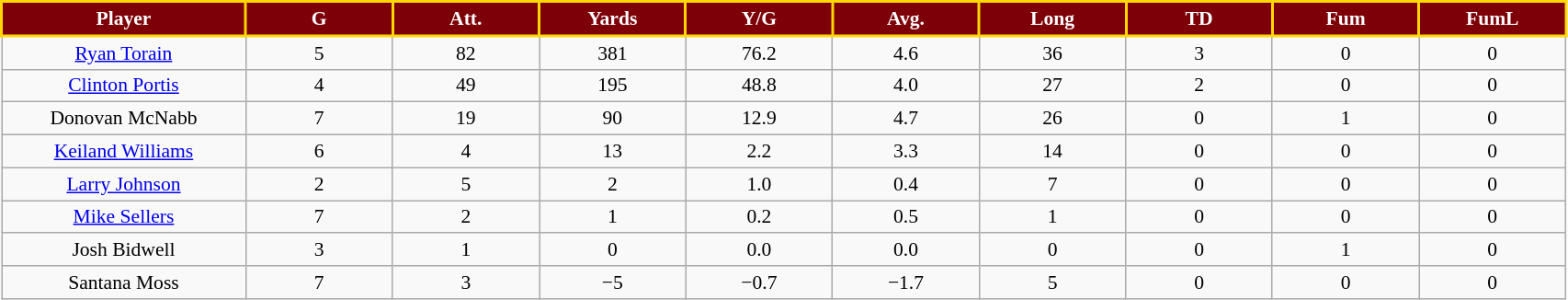<table class="wikitable sortable" style="font-size:90%">
<tr>
<th style="background:#7d0008; color:white; border:2px solid gold; width:10%;">Player</th>
<th style="background:#7d0008; color:white; border:2px solid gold; width:6%;">G</th>
<th style="background:#7d0008; color:white; border:2px solid gold; width:6%;">Att.</th>
<th style="background:#7d0008; color:white; border:2px solid gold; width:6%;">Yards</th>
<th style="background:#7d0008; color:white; border:2px solid gold; width:6%;">Y/G</th>
<th style="background:#7d0008; color:white; border:2px solid gold; width:6%;">Avg.</th>
<th style="background:#7d0008; color:white; border:2px solid gold; width:6%;">Long</th>
<th style="background:#7d0008; color:white; border:2px solid gold; width:6%;">TD</th>
<th style="background:#7d0008; color:white; border:2px solid gold; width:6%;">Fum</th>
<th style="background:#7d0008; color:white; border:2px solid gold; width:6%;">FumL</th>
</tr>
<tr style="text-align:center;">
<td><a href='#'>Ryan Torain</a></td>
<td>5</td>
<td>82</td>
<td>381</td>
<td>76.2</td>
<td>4.6</td>
<td>36</td>
<td>3</td>
<td>0</td>
<td>0</td>
</tr>
<tr style="text-align:center;">
<td><a href='#'>Clinton Portis</a></td>
<td>4</td>
<td>49</td>
<td>195</td>
<td>48.8</td>
<td>4.0</td>
<td>27</td>
<td>2</td>
<td>0</td>
<td>0</td>
</tr>
<tr style="text-align:center;">
<td>Donovan McNabb</td>
<td>7</td>
<td>19</td>
<td>90</td>
<td>12.9</td>
<td>4.7</td>
<td>26</td>
<td>0</td>
<td>1</td>
<td>0</td>
</tr>
<tr style="text-align:center;">
<td><a href='#'>Keiland Williams</a></td>
<td>6</td>
<td>4</td>
<td>13</td>
<td>2.2</td>
<td>3.3</td>
<td>14</td>
<td>0</td>
<td>0</td>
<td>0</td>
</tr>
<tr style="text-align:center;">
<td><a href='#'>Larry Johnson</a></td>
<td>2</td>
<td>5</td>
<td>2</td>
<td>1.0</td>
<td>0.4</td>
<td>7</td>
<td>0</td>
<td>0</td>
<td>0</td>
</tr>
<tr style="text-align:center;">
<td><a href='#'>Mike Sellers</a></td>
<td>7</td>
<td>2</td>
<td>1</td>
<td>0.2</td>
<td>0.5</td>
<td>1</td>
<td>0</td>
<td>0</td>
<td>0</td>
</tr>
<tr style="text-align:center;">
<td>Josh Bidwell</td>
<td>3</td>
<td>1</td>
<td>0</td>
<td>0.0</td>
<td>0.0</td>
<td>0</td>
<td>0</td>
<td>1</td>
<td>0</td>
</tr>
<tr style="text-align:center;">
<td>Santana Moss</td>
<td>7</td>
<td>3</td>
<td>−5</td>
<td>−0.7</td>
<td>−1.7</td>
<td>5</td>
<td>0</td>
<td>0</td>
<td>0</td>
</tr>
</table>
